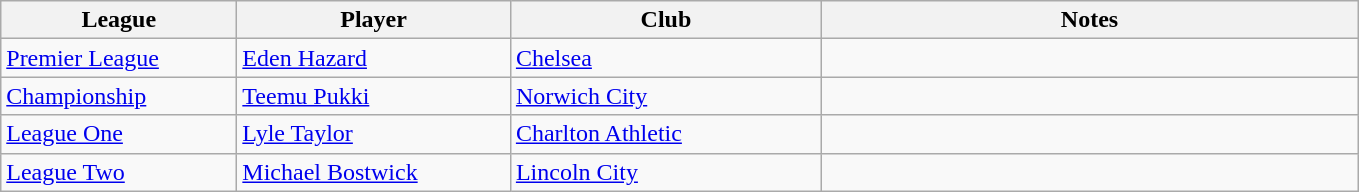<table class="wikitable">
<tr>
<th>League</th>
<th>Player</th>
<th>Club</th>
<th width="350px">Notes</th>
</tr>
<tr>
<td width="150px"><a href='#'>Premier League</a></td>
<td width="175px"> <a href='#'>Eden Hazard</a></td>
<td width="200px"><a href='#'>Chelsea</a></td>
<td></td>
</tr>
<tr>
<td><a href='#'>Championship</a></td>
<td> <a href='#'>Teemu Pukki</a></td>
<td><a href='#'>Norwich City</a></td>
<td></td>
</tr>
<tr>
<td><a href='#'>League One</a></td>
<td> <a href='#'>Lyle Taylor</a></td>
<td><a href='#'>Charlton Athletic</a></td>
<td></td>
</tr>
<tr>
<td><a href='#'>League Two</a></td>
<td> <a href='#'>Michael Bostwick</a></td>
<td><a href='#'>Lincoln City</a></td>
<td></td>
</tr>
</table>
